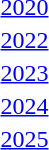<table>
<tr>
<td><a href='#'>2020</a></td>
<td></td>
<td></td>
<td></td>
</tr>
<tr>
<td><a href='#'>2022</a></td>
<td></td>
<td></td>
<td></td>
</tr>
<tr>
<td><a href='#'>2023</a></td>
<td></td>
<td></td>
<td></td>
</tr>
<tr>
<td><a href='#'>2024</a></td>
<td></td>
<td></td>
<td></td>
</tr>
<tr>
<td><a href='#'>2025</a></td>
<td></td>
<td></td>
<td></td>
</tr>
</table>
